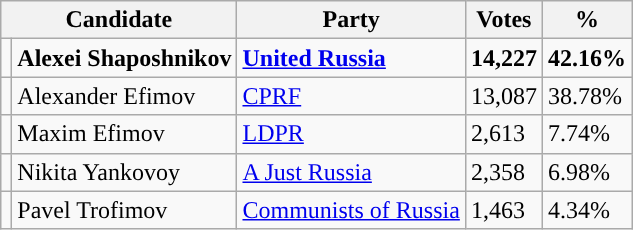<table class="wikitable sortable">
<tr>
<th colspan="2">Candidate</th>
<th>Party</th>
<th>Votes</th>
<th>%</th>
</tr>
<tr>
<td style="background-color: "></td>
<td><strong>Alexei Shaposhnikov</strong></td>
<td><strong><a href='#'>United Russia</a></strong></td>
<td><strong>14,227</strong></td>
<td><strong>42.16%</strong></td>
</tr>
<tr>
<td style="background-color: "></td>
<td>Alexander Efimov</td>
<td><a href='#'>CPRF</a></td>
<td>13,087</td>
<td>38.78%</td>
</tr>
<tr>
<td style="background-color: "></td>
<td>Maxim Efimov</td>
<td><a href='#'>LDPR</a></td>
<td>2,613</td>
<td>7.74%</td>
</tr>
<tr>
<td style="background-color: "></td>
<td>Nikita Yankovoy</td>
<td><a href='#'>A Just Russia</a></td>
<td>2,358</td>
<td>6.98%</td>
</tr>
<tr>
<td style="background-color: "></td>
<td>Pavel Trofimov</td>
<td><a href='#'>Communists of Russia</a></td>
<td>1,463</td>
<td>4.34%</td>
</tr>
</table>
